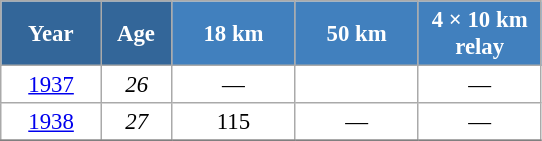<table class="wikitable" style="font-size:95%; text-align:center; border:grey solid 1px; border-collapse:collapse; background:#ffffff;">
<tr>
<th style="background-color:#369; color:white; width:60px;"> Year </th>
<th style="background-color:#369; color:white; width:40px;"> Age </th>
<th style="background-color:#4180be; color:white; width:75px;"> 18 km </th>
<th style="background-color:#4180be; color:white; width:75px;"> 50 km </th>
<th style="background-color:#4180be; color:white; width:75px;"> 4 × 10 km <br> relay </th>
</tr>
<tr>
<td><a href='#'>1937</a></td>
<td><em>26</em></td>
<td>—</td>
<td></td>
<td>—</td>
</tr>
<tr>
<td><a href='#'>1938</a></td>
<td><em>27</em></td>
<td>115</td>
<td>—</td>
<td>—</td>
</tr>
<tr>
</tr>
</table>
